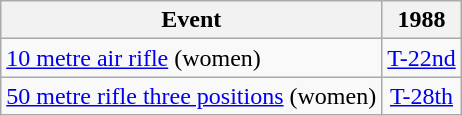<table class="wikitable" style="text-align: center">
<tr>
<th>Event</th>
<th>1988</th>
</tr>
<tr>
<td align=left><a href='#'>10 metre air rifle</a> (women)</td>
<td><a href='#'>T-22nd</a></td>
</tr>
<tr>
<td align=left><a href='#'>50 metre rifle three positions</a> (women)</td>
<td><a href='#'>T-28th</a></td>
</tr>
</table>
